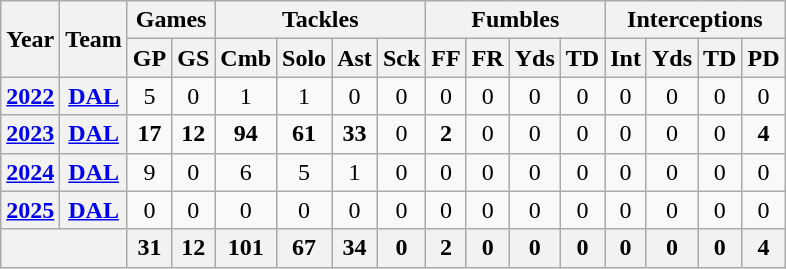<table class= "wikitable" style="text-align:center;">
<tr>
<th rowspan="2">Year</th>
<th rowspan="2">Team</th>
<th colspan="2">Games</th>
<th colspan="4">Tackles</th>
<th colspan="4">Fumbles</th>
<th colspan="4">Interceptions</th>
</tr>
<tr>
<th>GP</th>
<th>GS</th>
<th>Cmb</th>
<th>Solo</th>
<th>Ast</th>
<th>Sck</th>
<th>FF</th>
<th>FR</th>
<th>Yds</th>
<th>TD</th>
<th>Int</th>
<th>Yds</th>
<th>TD</th>
<th>PD</th>
</tr>
<tr>
<th><a href='#'>2022</a></th>
<th><a href='#'>DAL</a></th>
<td>5</td>
<td>0</td>
<td>1</td>
<td>1</td>
<td>0</td>
<td>0</td>
<td>0</td>
<td>0</td>
<td>0</td>
<td>0</td>
<td>0</td>
<td>0</td>
<td>0</td>
<td>0</td>
</tr>
<tr>
<th><a href='#'>2023</a></th>
<th><a href='#'>DAL</a></th>
<td><strong>17</strong></td>
<td><strong>12</strong></td>
<td><strong>94</strong></td>
<td><strong>61</strong></td>
<td><strong>33</strong></td>
<td>0</td>
<td><strong>2</strong></td>
<td>0</td>
<td>0</td>
<td>0</td>
<td>0</td>
<td>0</td>
<td>0</td>
<td><strong>4</strong></td>
</tr>
<tr>
<th><a href='#'>2024</a></th>
<th><a href='#'>DAL</a></th>
<td>9</td>
<td>0</td>
<td>6</td>
<td>5</td>
<td>1</td>
<td>0</td>
<td>0</td>
<td>0</td>
<td>0</td>
<td>0</td>
<td>0</td>
<td>0</td>
<td>0</td>
<td>0</td>
</tr>
<tr>
<th><a href='#'>2025</a></th>
<th><a href='#'>DAL</a></th>
<td>0</td>
<td>0</td>
<td>0</td>
<td>0</td>
<td>0</td>
<td>0</td>
<td>0</td>
<td>0</td>
<td>0</td>
<td>0</td>
<td>0</td>
<td>0</td>
<td>0</td>
<td>0</td>
</tr>
<tr>
<th colspan="2"></th>
<th>31</th>
<th>12</th>
<th>101</th>
<th>67</th>
<th>34</th>
<th>0</th>
<th>2</th>
<th>0</th>
<th>0</th>
<th>0</th>
<th>0</th>
<th>0</th>
<th>0</th>
<th>4</th>
</tr>
</table>
